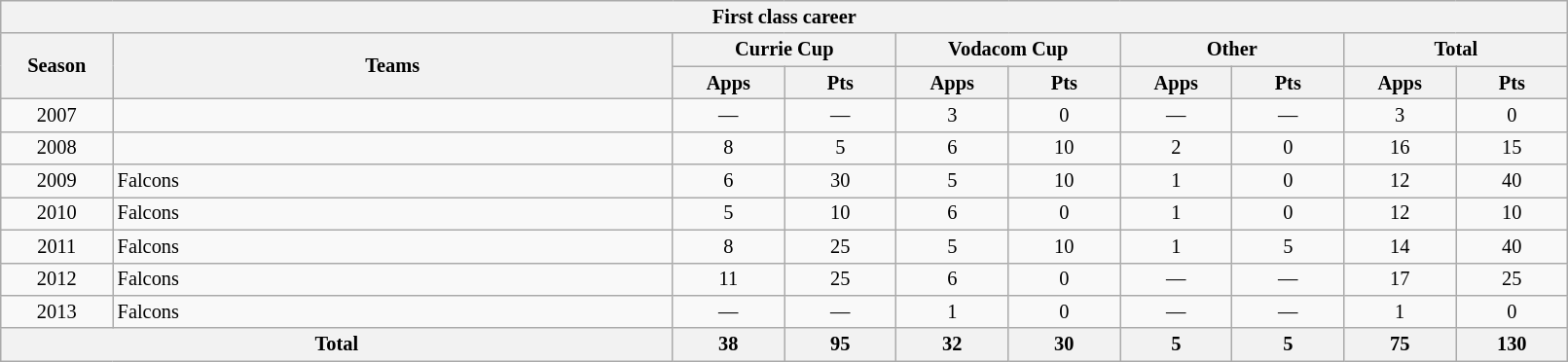<table class="wikitable" style="text-align:center; font-size:85%; width:85%">
<tr>
<th colspan=100%>First class career</th>
</tr>
<tr>
<th style="width:5%;"  rowspan=2>Season</th>
<th style="width:25%;" rowspan=2>Teams</th>
<th colspan=2>Currie Cup</th>
<th colspan=2>Vodacom Cup</th>
<th colspan=2>Other</th>
<th colspan=2>Total</th>
</tr>
<tr>
<th style="width:5%;">Apps</th>
<th style="width:5%;">Pts</th>
<th style="width:5%;">Apps</th>
<th style="width:5%;">Pts</th>
<th style="width:5%;">Apps</th>
<th style="width:5%;">Pts</th>
<th style="width:5%;">Apps</th>
<th style="width:5%;">Pts</th>
</tr>
<tr>
<td>2007</td>
<td style="text-align:left;"></td>
<td>—</td>
<td>—</td>
<td>3</td>
<td>0</td>
<td>—</td>
<td>—</td>
<td>3</td>
<td>0</td>
</tr>
<tr>
<td>2008</td>
<td style="text-align:left;"></td>
<td>8</td>
<td>5</td>
<td>6</td>
<td>10</td>
<td>2</td>
<td>0</td>
<td>16</td>
<td>15</td>
</tr>
<tr>
<td>2009</td>
<td style="text-align:left;">Falcons</td>
<td>6</td>
<td>30</td>
<td>5</td>
<td>10</td>
<td>1</td>
<td>0</td>
<td>12</td>
<td>40</td>
</tr>
<tr>
<td>2010</td>
<td style="text-align:left;">Falcons</td>
<td>5</td>
<td>10</td>
<td>6</td>
<td>0</td>
<td>1</td>
<td>0</td>
<td>12</td>
<td>10</td>
</tr>
<tr>
<td>2011</td>
<td style="text-align:left;">Falcons</td>
<td>8</td>
<td>25</td>
<td>5</td>
<td>10</td>
<td>1</td>
<td>5</td>
<td>14</td>
<td>40</td>
</tr>
<tr>
<td>2012</td>
<td style="text-align:left;">Falcons</td>
<td>11</td>
<td>25</td>
<td>6</td>
<td>0</td>
<td>—</td>
<td>—</td>
<td>17</td>
<td>25</td>
</tr>
<tr>
<td>2013</td>
<td style="text-align:left;">Falcons</td>
<td>—</td>
<td>—</td>
<td>1</td>
<td>0</td>
<td>—</td>
<td>—</td>
<td>1</td>
<td>0</td>
</tr>
<tr>
<th colspan=2>Total</th>
<th>38</th>
<th>95</th>
<th>32</th>
<th>30</th>
<th>5</th>
<th>5</th>
<th>75</th>
<th>130</th>
</tr>
</table>
